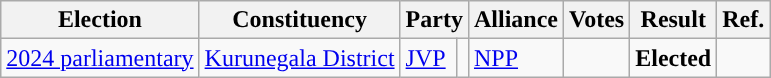<table class="wikitable" style="text-align:left;">
<tr>
<th scope=col>Election</th>
<th scope=col>Constituency</th>
<th scope=col colspan="2">Party</th>
<th scope=col>Alliance</th>
<th scope=col>Votes</th>
<th scope=col>Result</th>
<th scope=col>Ref.</th>
</tr>
<tr>
<td><a href='#'>2024 parliamentary</a></td>
<td><a href='#'>Kurunegala District</a></td>
<td><a href='#'>JVP</a></td>
<td rowspan="8" style="background:"></td>
<td><a href='#'>NPP</a></td>
<td align=right></td>
<td><strong>Elected</strong></td>
<td></td>
</tr>
</table>
